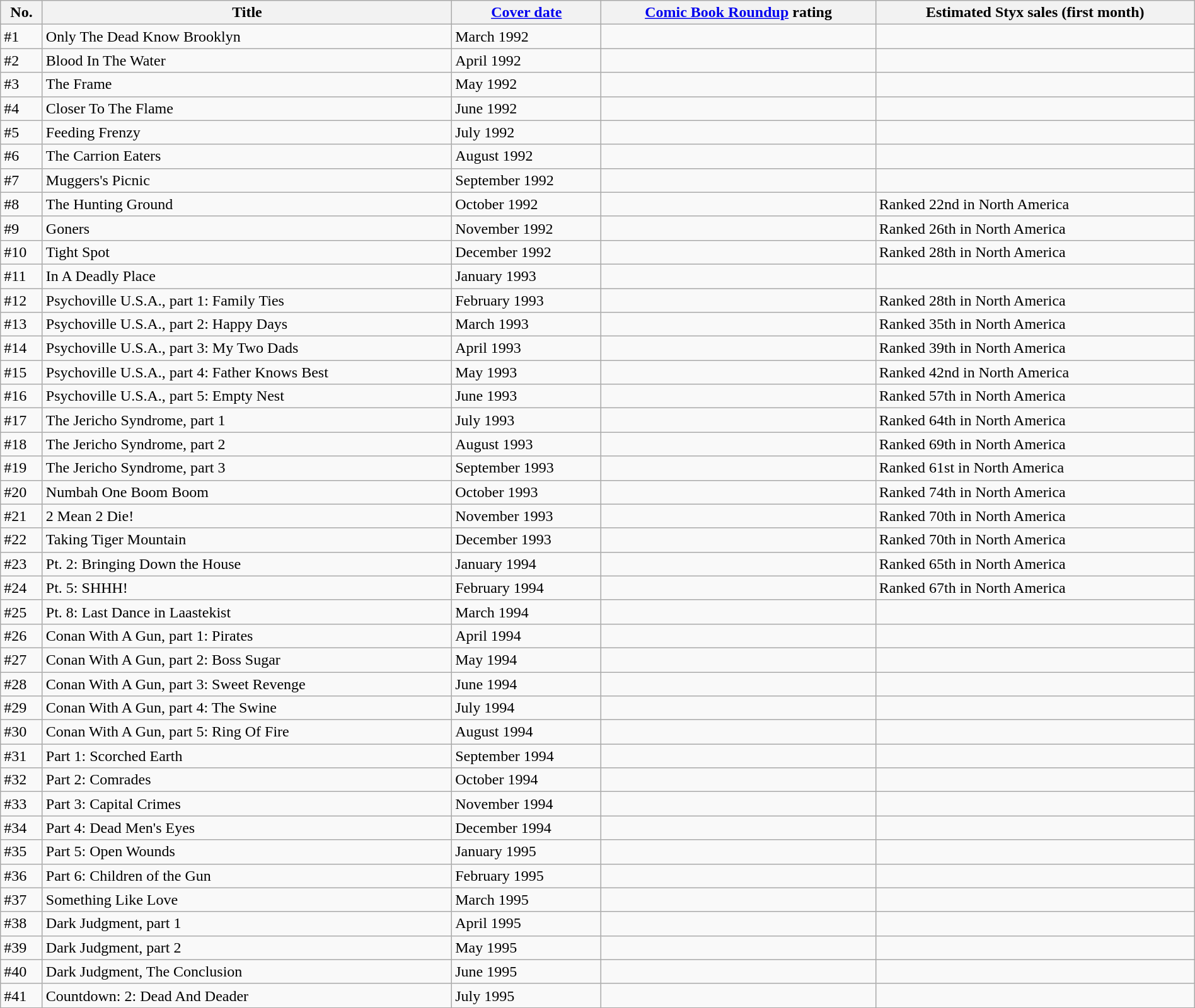<table class="wikitable" width=100%>
<tr>
<th>No.</th>
<th>Title</th>
<th><a href='#'>Cover date</a></th>
<th><a href='#'>Comic Book Roundup</a> rating</th>
<th>Estimated Styx sales (first month)</th>
</tr>
<tr>
<td>#1</td>
<td>Only The Dead Know Brooklyn</td>
<td>March 1992</td>
<td></td>
<td></td>
</tr>
<tr>
<td>#2</td>
<td>Blood In The Water</td>
<td>April 1992</td>
<td></td>
<td></td>
</tr>
<tr>
<td>#3</td>
<td>The Frame</td>
<td>May 1992</td>
<td></td>
<td></td>
</tr>
<tr>
<td>#4</td>
<td>Closer To The Flame</td>
<td>June 1992</td>
<td></td>
<td></td>
</tr>
<tr>
<td>#5</td>
<td>Feeding Frenzy</td>
<td>July 1992</td>
<td></td>
<td></td>
</tr>
<tr>
<td>#6</td>
<td>The Carrion Eaters</td>
<td>August 1992</td>
<td></td>
<td></td>
</tr>
<tr>
<td>#7</td>
<td>Muggers's Picnic</td>
<td>September 1992</td>
<td></td>
<td></td>
</tr>
<tr>
<td>#8</td>
<td>The Hunting Ground</td>
<td>October 1992</td>
<td></td>
<td>Ranked 22nd in North America</td>
</tr>
<tr>
<td>#9</td>
<td>Goners</td>
<td>November 1992</td>
<td></td>
<td>Ranked 26th in North America</td>
</tr>
<tr>
<td>#10</td>
<td>Tight Spot</td>
<td>December 1992</td>
<td></td>
<td>Ranked 28th in North America</td>
</tr>
<tr>
<td>#11</td>
<td>In A Deadly Place</td>
<td>January 1993</td>
<td></td>
<td></td>
</tr>
<tr>
<td>#12</td>
<td>Psychoville U.S.A., part 1: Family Ties</td>
<td>February 1993</td>
<td></td>
<td>Ranked 28th in North America</td>
</tr>
<tr>
<td>#13</td>
<td>Psychoville U.S.A., part 2: Happy Days</td>
<td>March 1993</td>
<td></td>
<td>Ranked 35th in North America</td>
</tr>
<tr>
<td>#14</td>
<td>Psychoville U.S.A., part 3: My Two Dads</td>
<td>April 1993</td>
<td></td>
<td>Ranked 39th in North America</td>
</tr>
<tr>
<td>#15</td>
<td>Psychoville U.S.A., part 4: Father Knows Best</td>
<td>May 1993</td>
<td></td>
<td>Ranked 42nd in North America</td>
</tr>
<tr>
<td>#16</td>
<td>Psychoville U.S.A., part 5: Empty Nest</td>
<td>June 1993</td>
<td></td>
<td>Ranked 57th in North America</td>
</tr>
<tr>
<td>#17</td>
<td>The Jericho Syndrome, part 1</td>
<td>July 1993</td>
<td></td>
<td>Ranked 64th in North America</td>
</tr>
<tr>
<td>#18</td>
<td>The Jericho Syndrome, part 2</td>
<td>August 1993</td>
<td></td>
<td>Ranked 69th in North America</td>
</tr>
<tr>
<td>#19</td>
<td>The Jericho Syndrome, part 3</td>
<td>September 1993</td>
<td></td>
<td>Ranked 61st in North America</td>
</tr>
<tr>
<td>#20</td>
<td>Numbah One Boom Boom</td>
<td>October 1993</td>
<td></td>
<td>Ranked 74th in North America</td>
</tr>
<tr>
<td>#21</td>
<td>2 Mean 2 Die!</td>
<td>November 1993</td>
<td></td>
<td>Ranked 70th in North America</td>
</tr>
<tr>
<td>#22</td>
<td>Taking Tiger Mountain</td>
<td>December 1993</td>
<td></td>
<td>Ranked 70th in North America</td>
</tr>
<tr>
<td>#23</td>
<td>Pt. 2: Bringing Down the House</td>
<td>January 1994</td>
<td></td>
<td>Ranked 65th in North America</td>
</tr>
<tr>
<td>#24</td>
<td>Pt. 5: SHHH!</td>
<td>February 1994</td>
<td></td>
<td>Ranked 67th in North America</td>
</tr>
<tr>
<td>#25</td>
<td>Pt. 8: Last Dance in Laastekist</td>
<td>March 1994</td>
<td></td>
<td></td>
</tr>
<tr>
<td>#26</td>
<td>Conan With A Gun, part 1: Pirates</td>
<td>April 1994</td>
<td></td>
<td></td>
</tr>
<tr>
<td>#27</td>
<td>Conan With A Gun, part 2: Boss Sugar</td>
<td>May 1994</td>
<td></td>
<td></td>
</tr>
<tr>
<td>#28</td>
<td>Conan With A Gun, part 3: Sweet Revenge</td>
<td>June 1994</td>
<td></td>
<td></td>
</tr>
<tr>
<td>#29</td>
<td>Conan With A Gun, part 4: The Swine</td>
<td>July 1994</td>
<td></td>
<td></td>
</tr>
<tr>
<td>#30</td>
<td>Conan With A Gun, part 5: Ring Of Fire</td>
<td>August 1994</td>
<td></td>
<td></td>
</tr>
<tr>
<td>#31</td>
<td>Part 1: Scorched Earth</td>
<td>September 1994</td>
<td></td>
<td></td>
</tr>
<tr>
<td>#32</td>
<td>Part 2: Comrades</td>
<td>October 1994</td>
<td></td>
<td></td>
</tr>
<tr>
<td>#33</td>
<td>Part 3: Capital Crimes</td>
<td>November 1994</td>
<td></td>
<td></td>
</tr>
<tr>
<td>#34</td>
<td>Part 4: Dead Men's Eyes</td>
<td>December 1994</td>
<td></td>
<td></td>
</tr>
<tr>
<td>#35</td>
<td>Part 5: Open Wounds</td>
<td>January 1995</td>
<td></td>
<td></td>
</tr>
<tr>
<td>#36</td>
<td>Part 6: Children of the Gun</td>
<td>February 1995</td>
<td></td>
<td></td>
</tr>
<tr>
<td>#37</td>
<td>Something Like Love</td>
<td>March 1995</td>
<td></td>
<td></td>
</tr>
<tr>
<td>#38</td>
<td>Dark Judgment, part 1</td>
<td>April 1995</td>
<td></td>
<td></td>
</tr>
<tr>
<td>#39</td>
<td>Dark Judgment, part 2</td>
<td>May 1995</td>
<td></td>
<td></td>
</tr>
<tr>
<td>#40</td>
<td>Dark Judgment, The Conclusion</td>
<td>June 1995</td>
<td></td>
<td></td>
</tr>
<tr>
<td>#41</td>
<td>Countdown: 2: Dead And Deader</td>
<td>July 1995</td>
<td></td>
<td></td>
</tr>
<tr>
</tr>
</table>
